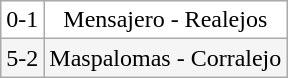<table class="wikitable">
<tr align=center bgcolor=white>
<td>0-1</td>
<td>Mensajero - Realejos</td>
</tr>
<tr align=center bgcolor=#F5F5F5>
<td>5-2</td>
<td>Maspalomas - Corralejo</td>
</tr>
</table>
